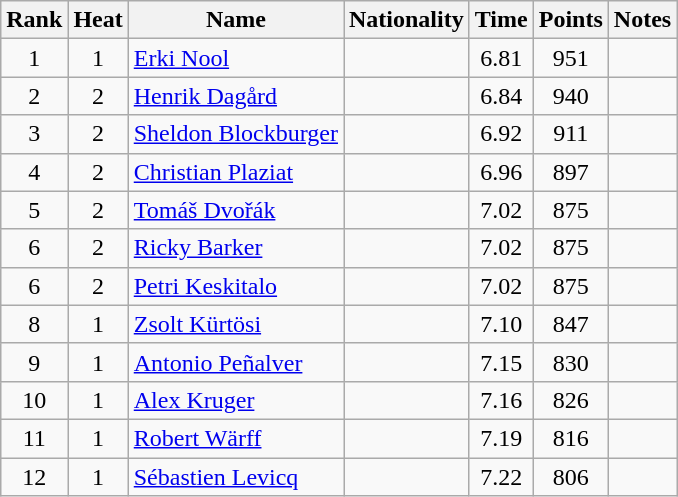<table class="wikitable sortable" style="text-align:center">
<tr>
<th>Rank</th>
<th>Heat</th>
<th>Name</th>
<th>Nationality</th>
<th>Time</th>
<th>Points</th>
<th>Notes</th>
</tr>
<tr>
<td>1</td>
<td>1</td>
<td align="left"><a href='#'>Erki Nool</a></td>
<td align=left></td>
<td>6.81</td>
<td>951</td>
<td></td>
</tr>
<tr>
<td>2</td>
<td>2</td>
<td align="left"><a href='#'>Henrik Dagård</a></td>
<td align=left></td>
<td>6.84</td>
<td>940</td>
<td></td>
</tr>
<tr>
<td>3</td>
<td>2</td>
<td align="left"><a href='#'>Sheldon Blockburger</a></td>
<td align=left></td>
<td>6.92</td>
<td>911</td>
<td></td>
</tr>
<tr>
<td>4</td>
<td>2</td>
<td align="left"><a href='#'>Christian Plaziat</a></td>
<td align=left></td>
<td>6.96</td>
<td>897</td>
<td></td>
</tr>
<tr>
<td>5</td>
<td>2</td>
<td align="left"><a href='#'>Tomáš Dvořák</a></td>
<td align=left></td>
<td>7.02</td>
<td>875</td>
<td></td>
</tr>
<tr>
<td>6</td>
<td>2</td>
<td align="left"><a href='#'>Ricky Barker</a></td>
<td align=left></td>
<td>7.02</td>
<td>875</td>
<td></td>
</tr>
<tr>
<td>6</td>
<td>2</td>
<td align="left"><a href='#'>Petri Keskitalo</a></td>
<td align=left></td>
<td>7.02</td>
<td>875</td>
<td></td>
</tr>
<tr>
<td>8</td>
<td>1</td>
<td align="left"><a href='#'>Zsolt Kürtösi</a></td>
<td align=left></td>
<td>7.10</td>
<td>847</td>
<td></td>
</tr>
<tr>
<td>9</td>
<td>1</td>
<td align="left"><a href='#'>Antonio Peñalver</a></td>
<td align=left></td>
<td>7.15</td>
<td>830</td>
<td></td>
</tr>
<tr>
<td>10</td>
<td>1</td>
<td align="left"><a href='#'>Alex Kruger</a></td>
<td align=left></td>
<td>7.16</td>
<td>826</td>
<td></td>
</tr>
<tr>
<td>11</td>
<td>1</td>
<td align="left"><a href='#'>Robert Wärff</a></td>
<td align=left></td>
<td>7.19</td>
<td>816</td>
<td></td>
</tr>
<tr>
<td>12</td>
<td>1</td>
<td align="left"><a href='#'>Sébastien Levicq</a></td>
<td align=left></td>
<td>7.22</td>
<td>806</td>
<td></td>
</tr>
</table>
